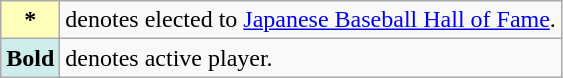<table class="wikitable" style="font-size:100%;">
<tr>
<th scope="row" style="background-color:#ffffbb">*</th>
<td>denotes elected to <a href='#'>Japanese Baseball Hall of Fame</a>.</td>
</tr>
<tr>
<th scope="row" style="background:#cfecec;"><strong>Bold</strong></th>
<td>denotes active player.</td>
</tr>
</table>
